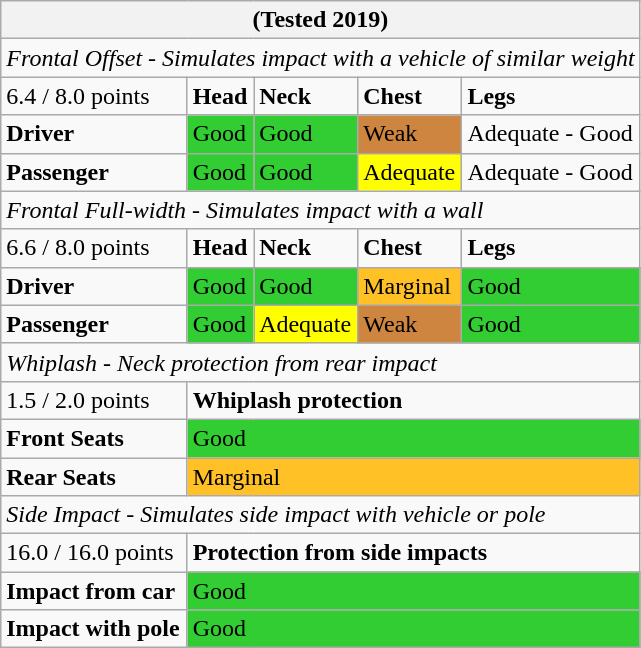<table class="wikitable">
<tr>
<th colspan="5"> (Tested 2019)</th>
</tr>
<tr>
<td colspan="5"><em>Frontal Offset - Simulates impact with a vehicle of similar weight</em></td>
</tr>
<tr>
<td>6.4 / 8.0 points</td>
<td><strong>Head</strong></td>
<td><strong>Neck</strong></td>
<td><strong>Chest</strong></td>
<td><strong>Legs</strong></td>
</tr>
<tr>
<td><strong>Driver</strong></td>
<td style="background: #32CD32">Good</td>
<td style="background: #32CD32">Good</td>
<td style="background: #CD853F">Weak</td>
<td style=>Adequate - Good</td>
</tr>
<tr>
<td><strong>Passenger</strong></td>
<td style="background: #32CD32">Good</td>
<td style="background: #32CD32">Good</td>
<td style="background: #FFFF00">Adequate</td>
<td style=>Adequate - Good</td>
</tr>
<tr>
<td colspan="5"><em>Frontal Full-width - Simulates impact with a wall</em></td>
</tr>
<tr>
<td>6.6 / 8.0 points</td>
<td><strong>Head</strong></td>
<td><strong>Neck</strong></td>
<td><strong>Chest</strong></td>
<td><strong>Legs</strong></td>
</tr>
<tr>
<td><strong>Driver</strong></td>
<td style="background: #32CD32">Good</td>
<td style="background: #32CD32">Good</td>
<td style="background: #FFC125">Marginal</td>
<td style="background: #32CD32">Good</td>
</tr>
<tr>
<td><strong>Passenger</strong></td>
<td style="background: #32CD32">Good</td>
<td style="background: #FFFF00">Adequate</td>
<td style="background: #CD853F">Weak</td>
<td style="background: #32CD32">Good</td>
</tr>
<tr>
<td colspan="5"><em>Whiplash - Neck protection from rear impact</em></td>
</tr>
<tr>
<td>1.5 / 2.0 points</td>
<td colspan="4"><strong>Whiplash protection</strong></td>
</tr>
<tr>
<td><strong>Front Seats</strong></td>
<td style="background: #32CD32"colspan="4">Good</td>
</tr>
<tr>
<td><strong>Rear Seats</strong></td>
<td style="background: #FFC125"colspan="4">Marginal</td>
</tr>
<tr>
<td colspan="5"><em>Side Impact - Simulates side impact with vehicle or pole</em></td>
</tr>
<tr>
<td>16.0 / 16.0 points</td>
<td colspan="4"><strong>Protection from side impacts</strong></td>
</tr>
<tr>
<td><strong>Impact from car</strong></td>
<td style="background: #32CD32"colspan="4">Good</td>
</tr>
<tr>
<td><strong>Impact with pole</strong></td>
<td style="background: #32CD32"colspan="4">Good</td>
</tr>
</table>
